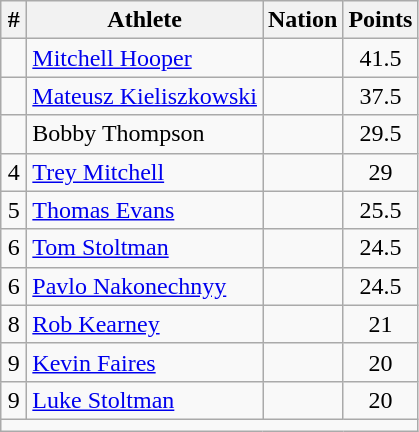<table class="wikitable" style="text-align:center">
<tr>
<th scope="col" style="width: 10px;">#</th>
<th scope="col">Athlete</th>
<th scope="col">Nation</th>
<th scope="col" style="width: 10px;">Points</th>
</tr>
<tr>
<td></td>
<td align=left><a href='#'>Mitchell Hooper</a></td>
<td align=left></td>
<td>41.5</td>
</tr>
<tr>
<td></td>
<td align=left><a href='#'>Mateusz Kieliszkowski</a></td>
<td align=left></td>
<td>37.5</td>
</tr>
<tr>
<td></td>
<td align=left>Bobby Thompson</td>
<td align=left></td>
<td>29.5</td>
</tr>
<tr>
<td>4</td>
<td align=left><a href='#'>Trey Mitchell</a></td>
<td align=left></td>
<td>29</td>
</tr>
<tr>
<td>5</td>
<td align=left><a href='#'>Thomas Evans</a></td>
<td align=left></td>
<td>25.5</td>
</tr>
<tr>
<td>6</td>
<td align=left><a href='#'>Tom Stoltman</a></td>
<td align=left></td>
<td>24.5</td>
</tr>
<tr>
<td>6</td>
<td align=left><a href='#'>Pavlo Nakonechnyy</a></td>
<td align=left></td>
<td>24.5</td>
</tr>
<tr>
<td>8</td>
<td align=left><a href='#'>Rob Kearney</a></td>
<td align=left></td>
<td>21</td>
</tr>
<tr>
<td>9</td>
<td align=left><a href='#'>Kevin Faires</a></td>
<td align=left></td>
<td>20</td>
</tr>
<tr>
<td>9</td>
<td align=left><a href='#'>Luke Stoltman</a></td>
<td align=left></td>
<td>20</td>
</tr>
<tr class="sortbottom">
<td colspan="4"></td>
</tr>
</table>
